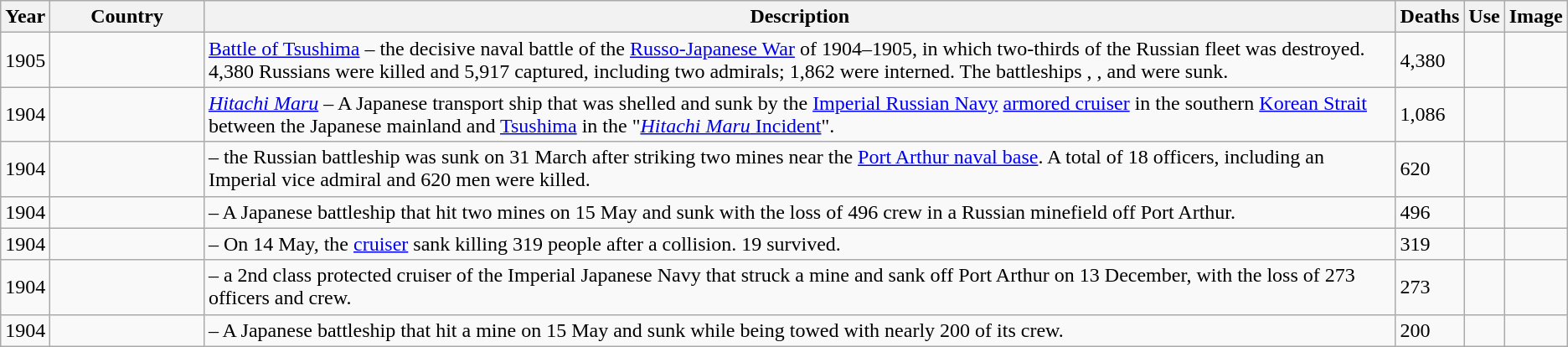<table class="wikitable sortable" style="display: inline-table">
<tr>
<th data-sort-type="number">Year</th>
<th width="115px">Country</th>
<th class="unsortable">Description</th>
<th data-sort-type="number">Deaths</th>
<th>Use</th>
<th class="unsortable">Image</th>
</tr>
<tr>
<td>1905</td>
<td></td>
<td><a href='#'>Battle of Tsushima</a> – the decisive naval battle of the <a href='#'>Russo-Japanese War</a> of 1904–1905, in which two-thirds of the Russian fleet was destroyed. 4,380 Russians were killed and 5,917 captured, including two admirals; 1,862 were interned. The battleships , ,  and  were sunk.</td>
<td>4,380</td>
<td></td>
<td></td>
</tr>
<tr>
<td>1904</td>
<td></td>
<td><a href='#'><em>Hitachi Maru</em></a> – A Japanese transport ship that was shelled and sunk by the <a href='#'>Imperial Russian Navy</a> <a href='#'>armored cruiser</a>  in the southern <a href='#'>Korean Strait</a> between the Japanese mainland and <a href='#'>Tsushima</a> in the "<a href='#'><em>Hitachi Maru</em> Incident</a>".</td>
<td>1,086</td>
<td></td>
<td></td>
</tr>
<tr>
<td>1904</td>
<td></td>
<td> – the Russian battleship was sunk on 31 March after striking two mines near the <a href='#'>Port Arthur naval base</a>. A total of 18 officers, including an Imperial vice admiral and 620 men were killed.</td>
<td>620</td>
<td></td>
<td></td>
</tr>
<tr>
<td>1904</td>
<td></td>
<td> – A Japanese battleship that hit two mines on 15 May and sunk with the loss of 496 crew in a Russian minefield off Port Arthur.</td>
<td>496</td>
<td></td>
<td></td>
</tr>
<tr>
<td>1904</td>
<td></td>
<td> – On 14 May, the <a href='#'>cruiser</a> sank killing 319 people after a collision. 19 survived.</td>
<td>319</td>
<td></td>
<td></td>
</tr>
<tr>
<td>1904</td>
<td></td>
<td> – a 2nd class protected cruiser of the Imperial Japanese Navy that struck a mine and sank off Port Arthur on 13 December, with the loss of 273 officers and crew.</td>
<td>273</td>
<td></td>
<td></td>
</tr>
<tr>
<td>1904</td>
<td></td>
<td> – A Japanese battleship that hit a mine on 15 May and sunk while being towed with nearly 200 of its crew.</td>
<td>200</td>
<td></td>
<td></td>
</tr>
</table>
